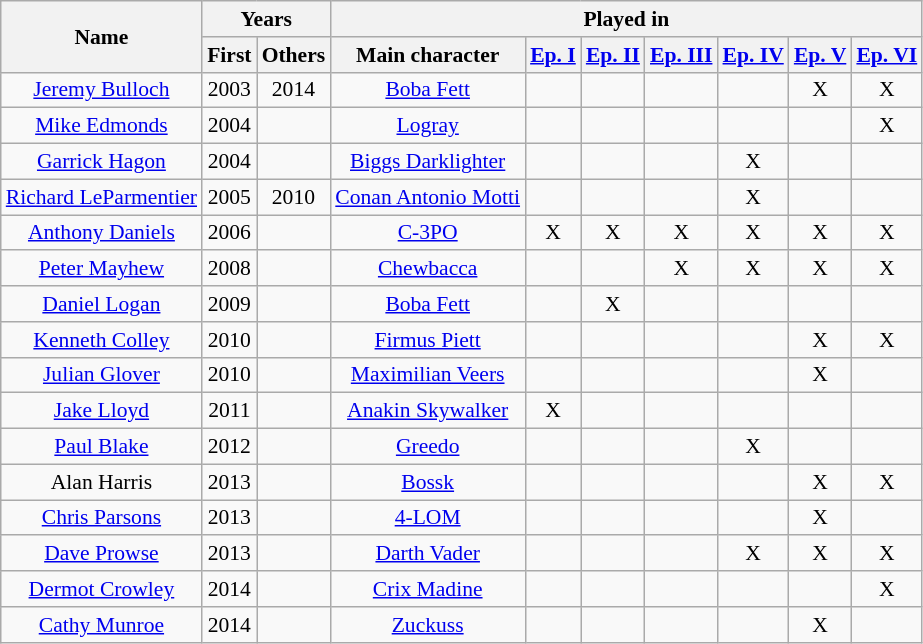<table class="wikitable alternance" style="font-size:90%">
<tr>
<th scope="col" rowspan="2">Name</th>
<th scope="col" colspan="2">Years</th>
<th scope="col" colspan="7">Played in</th>
</tr>
<tr>
<th scope="col">First</th>
<th scope="col">Others</th>
<th scope="col">Main character</th>
<th scope="col"><a href='#'>Ep. I</a></th>
<th scope="col"><a href='#'>Ep. II</a></th>
<th scope="col"><a href='#'>Ep. III</a></th>
<th scope="col"><a href='#'>Ep. IV</a></th>
<th scope="col"><a href='#'>Ep. V</a></th>
<th scope="col"><a href='#'>Ep. VI</a></th>
</tr>
<tr align="center">
<td><a href='#'>Jeremy Bulloch</a></td>
<td>2003</td>
<td>2014</td>
<td><a href='#'>Boba Fett</a></td>
<td></td>
<td></td>
<td></td>
<td></td>
<td>X</td>
<td>X</td>
</tr>
<tr align="center">
<td><a href='#'>Mike Edmonds</a></td>
<td>2004</td>
<td></td>
<td><a href='#'>Logray</a></td>
<td></td>
<td></td>
<td></td>
<td></td>
<td></td>
<td>X</td>
</tr>
<tr align="center">
<td><a href='#'>Garrick Hagon</a></td>
<td>2004</td>
<td></td>
<td><a href='#'>Biggs Darklighter</a></td>
<td></td>
<td></td>
<td></td>
<td>X</td>
<td></td>
<td></td>
</tr>
<tr align="center">
<td><a href='#'>Richard LeParmentier</a></td>
<td>2005</td>
<td>2010</td>
<td><a href='#'>Conan Antonio Motti</a></td>
<td></td>
<td></td>
<td></td>
<td>X</td>
<td></td>
<td></td>
</tr>
<tr align="center">
<td><a href='#'>Anthony Daniels</a></td>
<td>2006</td>
<td></td>
<td><a href='#'>C-3PO</a></td>
<td>X</td>
<td>X</td>
<td>X</td>
<td>X</td>
<td>X</td>
<td>X</td>
</tr>
<tr align="center">
<td><a href='#'>Peter Mayhew</a></td>
<td>2008</td>
<td></td>
<td><a href='#'>Chewbacca</a></td>
<td></td>
<td></td>
<td>X</td>
<td>X</td>
<td>X</td>
<td>X</td>
</tr>
<tr align="center">
<td><a href='#'>Daniel Logan</a></td>
<td>2009</td>
<td></td>
<td><a href='#'>Boba Fett</a></td>
<td></td>
<td>X</td>
<td></td>
<td></td>
<td></td>
<td></td>
</tr>
<tr align="center">
<td><a href='#'>Kenneth Colley</a></td>
<td>2010</td>
<td></td>
<td><a href='#'>Firmus Piett</a></td>
<td></td>
<td></td>
<td></td>
<td></td>
<td>X</td>
<td>X</td>
</tr>
<tr align="center">
<td><a href='#'>Julian Glover</a></td>
<td>2010</td>
<td></td>
<td><a href='#'>Maximilian Veers</a></td>
<td></td>
<td></td>
<td></td>
<td></td>
<td>X</td>
<td></td>
</tr>
<tr align="center">
<td><a href='#'>Jake Lloyd</a></td>
<td>2011</td>
<td></td>
<td><a href='#'>Anakin Skywalker</a></td>
<td>X</td>
<td></td>
<td></td>
<td></td>
<td></td>
<td></td>
</tr>
<tr align="center">
<td><a href='#'>Paul Blake</a></td>
<td>2012</td>
<td></td>
<td><a href='#'>Greedo</a></td>
<td></td>
<td></td>
<td></td>
<td>X</td>
<td></td>
<td></td>
</tr>
<tr align="center">
<td>Alan Harris</td>
<td>2013</td>
<td></td>
<td><a href='#'>Bossk</a></td>
<td></td>
<td></td>
<td></td>
<td></td>
<td>X</td>
<td>X</td>
</tr>
<tr align="center">
<td><a href='#'>Chris Parsons</a></td>
<td>2013</td>
<td></td>
<td><a href='#'>4-LOM</a></td>
<td></td>
<td></td>
<td></td>
<td></td>
<td>X</td>
<td></td>
</tr>
<tr align="center">
<td><a href='#'>Dave Prowse</a></td>
<td>2013</td>
<td></td>
<td><a href='#'>Darth Vader</a></td>
<td></td>
<td></td>
<td></td>
<td>X</td>
<td>X</td>
<td>X</td>
</tr>
<tr align="center">
<td><a href='#'>Dermot Crowley</a></td>
<td>2014</td>
<td></td>
<td><a href='#'>Crix Madine</a></td>
<td></td>
<td></td>
<td></td>
<td></td>
<td></td>
<td>X</td>
</tr>
<tr align="center">
<td><a href='#'>Cathy Munroe</a></td>
<td>2014</td>
<td></td>
<td><a href='#'>Zuckuss</a></td>
<td></td>
<td></td>
<td></td>
<td></td>
<td>X</td>
<td></td>
</tr>
</table>
